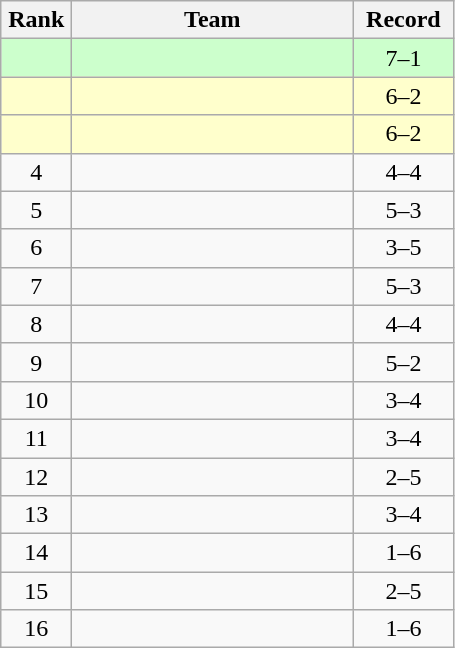<table class="wikitable" style="text-align: center;">
<tr>
<th width=40>Rank</th>
<th width=180>Team</th>
<th width=60>Record</th>
</tr>
<tr bgcolor="#ccffcc">
<td></td>
<td align=left></td>
<td>7–1</td>
</tr>
<tr bgcolor="#ffffcc">
<td></td>
<td align=left></td>
<td>6–2</td>
</tr>
<tr bgcolor="#ffffcc">
<td></td>
<td align=left></td>
<td>6–2</td>
</tr>
<tr align=center>
<td>4</td>
<td align=left></td>
<td>4–4</td>
</tr>
<tr align=center>
<td>5</td>
<td align=left></td>
<td>5–3</td>
</tr>
<tr align=center>
<td>6</td>
<td align=left></td>
<td>3–5</td>
</tr>
<tr align=center>
<td>7</td>
<td align=left></td>
<td>5–3</td>
</tr>
<tr align=center>
<td>8</td>
<td align=left></td>
<td>4–4</td>
</tr>
<tr align=center>
<td>9</td>
<td align=left></td>
<td>5–2</td>
</tr>
<tr align=center>
<td>10</td>
<td align=left></td>
<td>3–4</td>
</tr>
<tr align=center>
<td>11</td>
<td align=left></td>
<td>3–4</td>
</tr>
<tr align=center>
<td>12</td>
<td align=left></td>
<td>2–5</td>
</tr>
<tr align=center>
<td>13</td>
<td align=left></td>
<td>3–4</td>
</tr>
<tr align=center>
<td>14</td>
<td align=left></td>
<td>1–6</td>
</tr>
<tr align=center>
<td>15</td>
<td align=left></td>
<td>2–5</td>
</tr>
<tr align=center>
<td>16</td>
<td align=left></td>
<td>1–6</td>
</tr>
</table>
